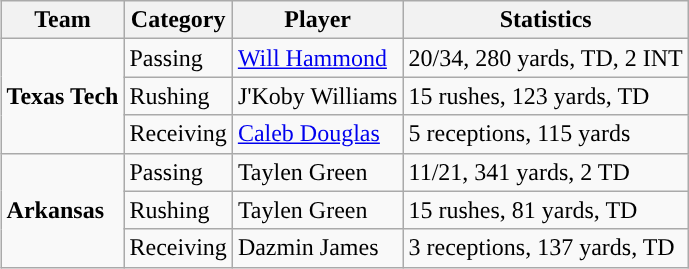<table class="wikitable" style="float: right;">
<tr>
<th>Team</th>
<th>Category</th>
<th>Player</th>
<th>Statistics</th>
</tr>
<tr>
<td rowspan=3><strong>Texas Tech</strong></td>
<td>Passing</td>
<td><a href='#'>Will Hammond</a></td>
<td>20/34, 280 yards, TD, 2 INT</td>
</tr>
<tr>
<td>Rushing</td>
<td>J'Koby Williams</td>
<td>15 rushes, 123 yards, TD</td>
</tr>
<tr>
<td>Receiving</td>
<td><a href='#'>Caleb Douglas</a></td>
<td>5 receptions, 115 yards</td>
</tr>
<tr>
<td rowspan=3><strong>Arkansas</strong></td>
<td>Passing</td>
<td>Taylen Green</td>
<td>11/21, 341 yards, 2 TD</td>
</tr>
<tr>
<td>Rushing</td>
<td>Taylen Green</td>
<td>15 rushes, 81 yards, TD</td>
</tr>
<tr>
<td>Receiving</td>
<td>Dazmin James</td>
<td>3 receptions, 137 yards, TD</td>
</tr>
</table>
